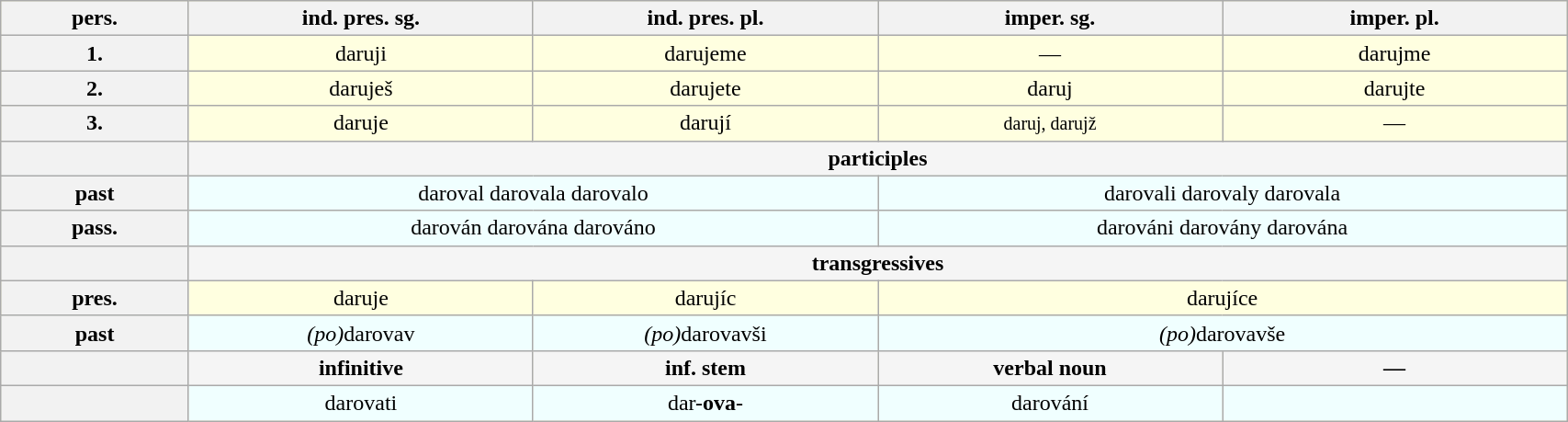<table class="wikitable" border="1" width=90% style="text-align:center; background:lightyellow">
<tr>
<th>pers.</th>
<th width=22%>ind. pres. sg.</th>
<th width=22%>ind. pres. pl.</th>
<th width=22%>imper. sg.</th>
<th width=22%>imper. pl.</th>
</tr>
<tr>
<th>1.</th>
<td>daruji</td>
<td>darujeme</td>
<td>—</td>
<td>darujme</td>
</tr>
<tr>
<th>2.</th>
<td>daruješ</td>
<td>darujete</td>
<td>daruj</td>
<td>darujte</td>
</tr>
<tr>
<th>3.</th>
<td>daruje</td>
<td>darují</td>
<td><small>daruj, darujž</small></td>
<td>—</td>
</tr>
<tr style="font-weight:bold; background:whitesmoke">
<th> </th>
<td colspan=4>participles</td>
</tr>
<tr style="background:azure">
<th>past</th>
<td colspan=2>daroval darovala darovalo</td>
<td colspan=2>darovali darovaly darovala</td>
</tr>
<tr style="background:azure">
<th>pass.</th>
<td colspan=2>darován darována darováno</td>
<td colspan=2>darováni darovány darována</td>
</tr>
<tr style="font-weight:bold; background:whitesmoke">
<th> </th>
<td colspan=4>transgressives</td>
</tr>
<tr>
<th>pres.</th>
<td>daruje</td>
<td>darujíc</td>
<td colspan=2>darujíce</td>
</tr>
<tr style="background:azure">
<th>past</th>
<td><em>(po)</em>darovav</td>
<td><em>(po)</em>darovavši</td>
<td colspan=2><em>(po)</em>darovavše</td>
</tr>
<tr style="font-weight:bold; background:whitesmoke">
<th> </th>
<td>infinitive</td>
<td>inf. stem</td>
<td>verbal noun</td>
<td>—</td>
</tr>
<tr style="background:azure">
<th> </th>
<td>darovati</td>
<td>dar-<strong>ova</strong>-</td>
<td>darování</td>
<td></td>
</tr>
</table>
